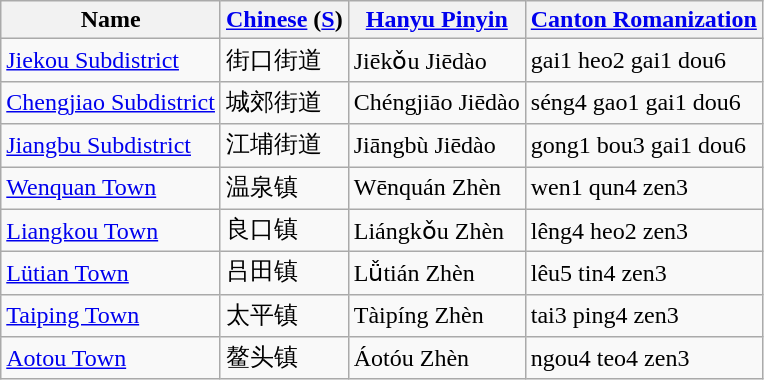<table class="wikitable">
<tr>
<th>Name</th>
<th><a href='#'>Chinese</a> (<a href='#'>S</a>)</th>
<th><a href='#'>Hanyu Pinyin</a></th>
<th><a href='#'>Canton Romanization</a></th>
</tr>
<tr>
<td><a href='#'>Jiekou Subdistrict</a></td>
<td>街口街道</td>
<td>Jiēkǒu Jiēdào</td>
<td>gai1 heo2 gai1 dou6</td>
</tr>
<tr>
<td><a href='#'>Chengjiao Subdistrict</a></td>
<td>城郊街道</td>
<td>Chéngjiāo Jiēdào</td>
<td>séng4 gao1 gai1 dou6</td>
</tr>
<tr>
<td><a href='#'>Jiangbu Subdistrict</a></td>
<td>江埔街道</td>
<td>Jiāngbù Jiēdào</td>
<td>gong1 bou3 gai1 dou6</td>
</tr>
<tr>
<td><a href='#'>Wenquan Town</a></td>
<td>温泉镇</td>
<td>Wēnquán Zhèn</td>
<td>wen1 qun4 zen3</td>
</tr>
<tr>
<td><a href='#'>Liangkou Town</a></td>
<td>良口镇</td>
<td>Liángkǒu Zhèn</td>
<td>lêng4 heo2 zen3</td>
</tr>
<tr>
<td><a href='#'>Lütian Town</a></td>
<td>吕田镇</td>
<td>Lǚtián Zhèn</td>
<td>lêu5 tin4 zen3</td>
</tr>
<tr>
<td><a href='#'>Taiping Town</a></td>
<td>太平镇</td>
<td>Tàipíng Zhèn</td>
<td>tai3 ping4 zen3</td>
</tr>
<tr>
<td><a href='#'>Aotou Town</a></td>
<td>鳌头镇</td>
<td>Áotóu Zhèn</td>
<td>ngou4 teo4 zen3</td>
</tr>
</table>
